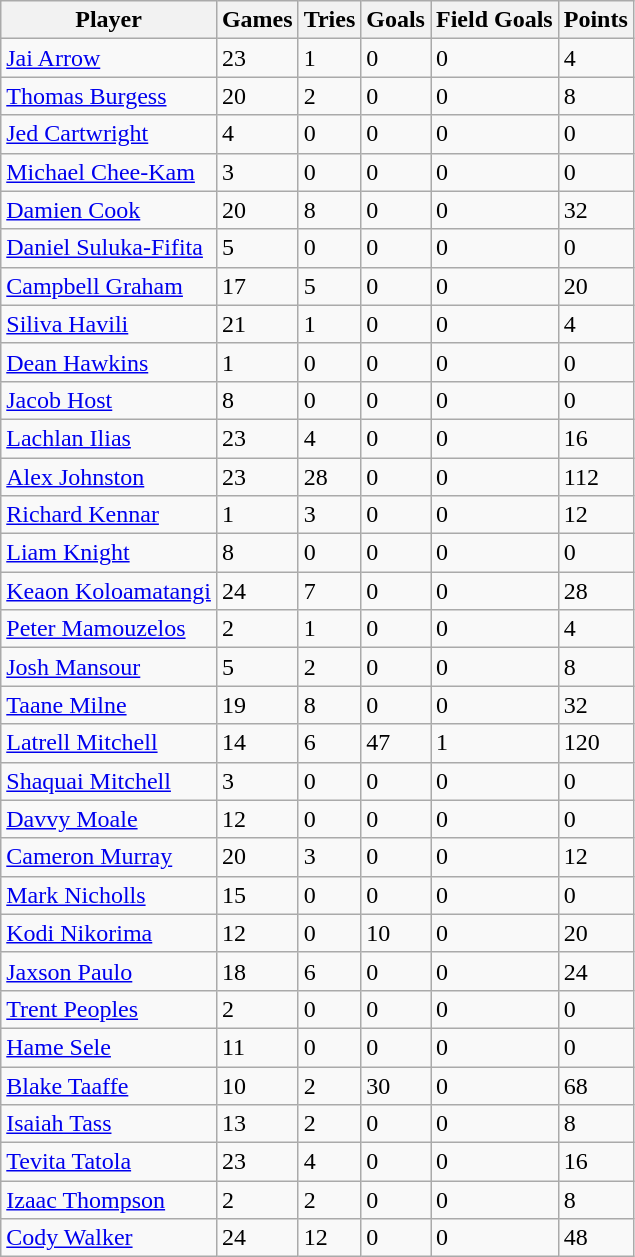<table class="wikitable">
<tr>
<th>Player</th>
<th>Games</th>
<th>Tries</th>
<th>Goals</th>
<th>Field Goals</th>
<th>Points</th>
</tr>
<tr>
<td><a href='#'>Jai Arrow</a></td>
<td>23</td>
<td>1</td>
<td>0</td>
<td>0</td>
<td>4</td>
</tr>
<tr>
<td><a href='#'>Thomas Burgess</a></td>
<td>20</td>
<td>2</td>
<td>0</td>
<td>0</td>
<td>8</td>
</tr>
<tr>
<td><a href='#'>Jed Cartwright</a></td>
<td>4</td>
<td>0</td>
<td>0</td>
<td>0</td>
<td>0</td>
</tr>
<tr>
<td><a href='#'>Michael Chee-Kam</a></td>
<td>3</td>
<td>0</td>
<td>0</td>
<td>0</td>
<td>0</td>
</tr>
<tr>
<td><a href='#'>Damien Cook</a></td>
<td>20</td>
<td>8</td>
<td>0</td>
<td>0</td>
<td>32</td>
</tr>
<tr>
<td><a href='#'>Daniel Suluka-Fifita</a></td>
<td>5</td>
<td>0</td>
<td>0</td>
<td>0</td>
<td>0</td>
</tr>
<tr>
<td><a href='#'>Campbell Graham</a></td>
<td>17</td>
<td>5</td>
<td>0</td>
<td>0</td>
<td>20</td>
</tr>
<tr>
<td><a href='#'>Siliva Havili</a></td>
<td>21</td>
<td>1</td>
<td>0</td>
<td>0</td>
<td>4</td>
</tr>
<tr>
<td><a href='#'>Dean Hawkins</a></td>
<td>1</td>
<td>0</td>
<td>0</td>
<td>0</td>
<td>0</td>
</tr>
<tr>
<td><a href='#'>Jacob Host</a></td>
<td>8</td>
<td>0</td>
<td>0</td>
<td>0</td>
<td>0</td>
</tr>
<tr>
<td><a href='#'>Lachlan Ilias</a></td>
<td>23</td>
<td>4</td>
<td>0</td>
<td>0</td>
<td>16</td>
</tr>
<tr>
<td><a href='#'>Alex Johnston</a></td>
<td>23</td>
<td>28</td>
<td>0</td>
<td>0</td>
<td>112</td>
</tr>
<tr>
<td><a href='#'>Richard Kennar</a></td>
<td>1</td>
<td>3</td>
<td>0</td>
<td>0</td>
<td>12</td>
</tr>
<tr>
<td><a href='#'>Liam Knight</a></td>
<td>8</td>
<td>0</td>
<td>0</td>
<td>0</td>
<td>0</td>
</tr>
<tr>
<td><a href='#'>Keaon Koloamatangi</a></td>
<td>24</td>
<td>7</td>
<td>0</td>
<td>0</td>
<td>28</td>
</tr>
<tr>
<td><a href='#'>Peter Mamouzelos</a></td>
<td>2</td>
<td>1</td>
<td>0</td>
<td>0</td>
<td>4</td>
</tr>
<tr>
<td><a href='#'>Josh Mansour</a></td>
<td>5</td>
<td>2</td>
<td>0</td>
<td>0</td>
<td>8</td>
</tr>
<tr>
<td><a href='#'>Taane Milne</a></td>
<td>19</td>
<td>8</td>
<td>0</td>
<td>0</td>
<td>32</td>
</tr>
<tr>
<td><a href='#'>Latrell Mitchell</a></td>
<td>14</td>
<td>6</td>
<td>47</td>
<td>1</td>
<td>120</td>
</tr>
<tr>
<td><a href='#'>Shaquai Mitchell</a></td>
<td>3</td>
<td>0</td>
<td>0</td>
<td>0</td>
<td>0</td>
</tr>
<tr>
<td><a href='#'>Davvy Moale</a></td>
<td>12</td>
<td>0</td>
<td>0</td>
<td>0</td>
<td>0</td>
</tr>
<tr>
<td><a href='#'>Cameron Murray</a></td>
<td>20</td>
<td>3</td>
<td>0</td>
<td>0</td>
<td>12</td>
</tr>
<tr>
<td><a href='#'>Mark Nicholls</a></td>
<td>15</td>
<td>0</td>
<td>0</td>
<td>0</td>
<td>0</td>
</tr>
<tr>
<td><a href='#'>Kodi Nikorima</a></td>
<td>12</td>
<td>0</td>
<td>10</td>
<td>0</td>
<td>20</td>
</tr>
<tr>
<td><a href='#'>Jaxson Paulo</a></td>
<td>18</td>
<td>6</td>
<td>0</td>
<td>0</td>
<td>24</td>
</tr>
<tr>
<td><a href='#'>Trent Peoples</a></td>
<td>2</td>
<td>0</td>
<td>0</td>
<td>0</td>
<td>0</td>
</tr>
<tr>
<td><a href='#'>Hame Sele</a></td>
<td>11</td>
<td>0</td>
<td>0</td>
<td>0</td>
<td>0</td>
</tr>
<tr>
<td><a href='#'>Blake Taaffe</a></td>
<td>10</td>
<td>2</td>
<td>30</td>
<td>0</td>
<td>68</td>
</tr>
<tr>
<td><a href='#'>Isaiah Tass</a></td>
<td>13</td>
<td>2</td>
<td>0</td>
<td>0</td>
<td>8</td>
</tr>
<tr>
<td><a href='#'>Tevita Tatola</a></td>
<td>23</td>
<td>4</td>
<td>0</td>
<td>0</td>
<td>16</td>
</tr>
<tr>
<td><a href='#'>Izaac Thompson</a></td>
<td>2</td>
<td>2</td>
<td>0</td>
<td>0</td>
<td>8</td>
</tr>
<tr>
<td><a href='#'>Cody Walker</a></td>
<td>24</td>
<td>12</td>
<td>0</td>
<td>0</td>
<td>48</td>
</tr>
</table>
